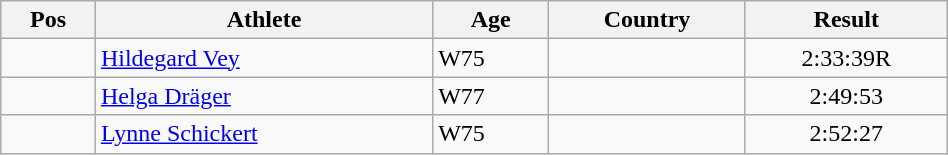<table class="wikitable"  style="text-align:center; width:50%;">
<tr>
<th>Pos</th>
<th>Athlete</th>
<th>Age</th>
<th>Country</th>
<th>Result</th>
</tr>
<tr>
<td align=center></td>
<td align=left><a href='#'>Hildegard Vey</a></td>
<td align=left>W75</td>
<td align=left></td>
<td>2:33:39R</td>
</tr>
<tr>
<td align=center></td>
<td align=left><a href='#'>Helga Dräger</a></td>
<td align=left>W77</td>
<td align=left></td>
<td>2:49:53</td>
</tr>
<tr>
<td align=center></td>
<td align=left><a href='#'>Lynne Schickert</a></td>
<td align=left>W75</td>
<td align=left></td>
<td>2:52:27</td>
</tr>
</table>
